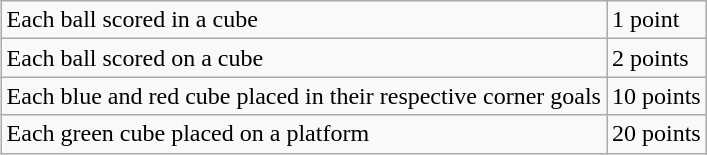<table class="wikitable" style="float:right">
<tr>
<td>Each ball scored in a cube</td>
<td>1 point</td>
</tr>
<tr>
<td>Each ball scored on a cube</td>
<td>2 points</td>
</tr>
<tr>
<td>Each blue and red cube placed in their respective corner goals</td>
<td>10 points</td>
</tr>
<tr>
<td>Each green cube placed on a platform</td>
<td>20 points</td>
</tr>
</table>
